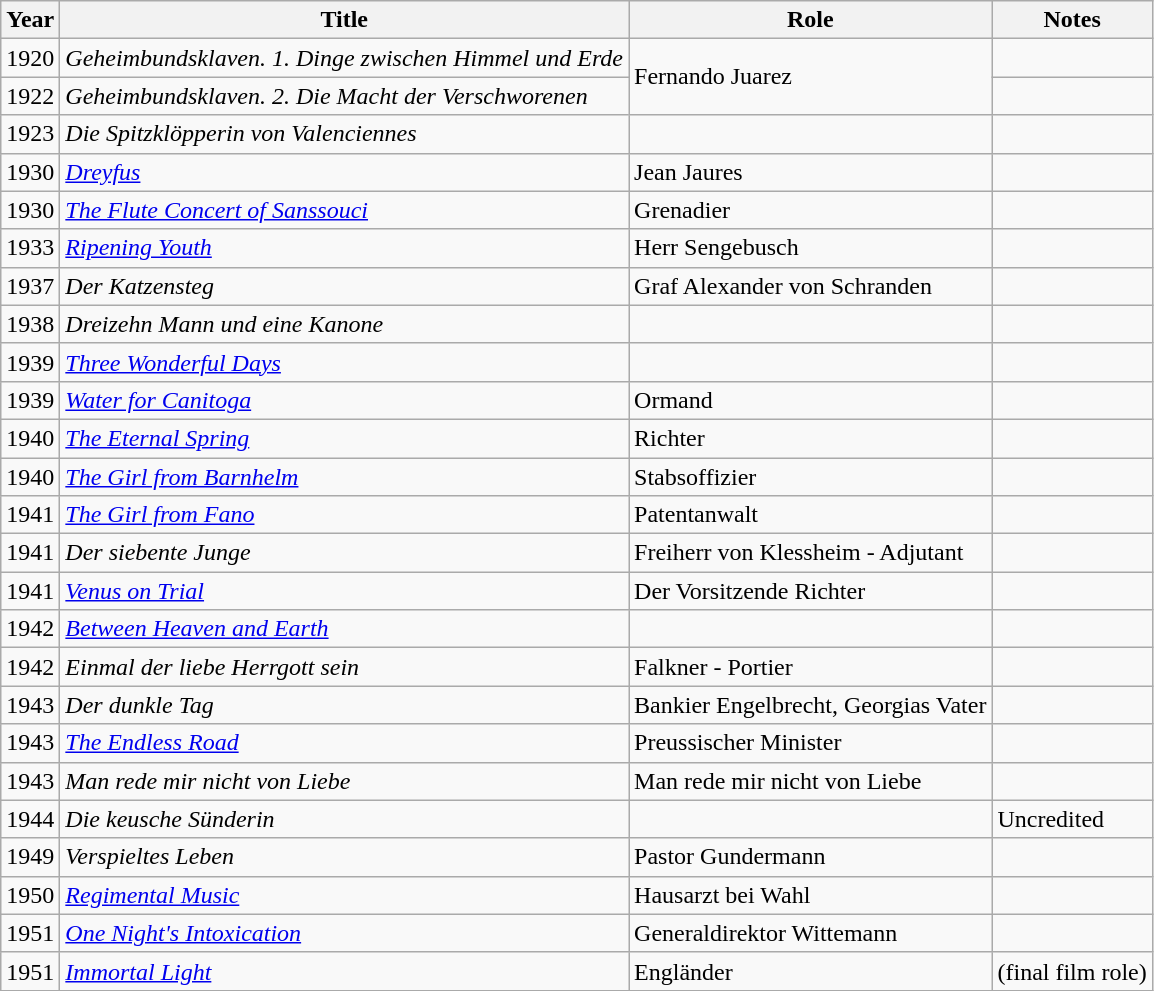<table class="wikitable">
<tr>
<th>Year</th>
<th>Title</th>
<th>Role</th>
<th>Notes</th>
</tr>
<tr>
<td>1920</td>
<td><em>Geheimbundsklaven. 1. Dinge zwischen Himmel und Erde</em></td>
<td rowspan="2">Fernando Juarez</td>
<td></td>
</tr>
<tr>
<td>1922</td>
<td><em>Geheimbundsklaven. 2. Die Macht der Verschworenen</em></td>
<td></td>
</tr>
<tr>
<td>1923</td>
<td><em>Die Spitzklöpperin von Valenciennes</em></td>
<td></td>
<td></td>
</tr>
<tr>
<td>1930</td>
<td><em><a href='#'>Dreyfus</a></em></td>
<td>Jean Jaures</td>
<td></td>
</tr>
<tr>
<td>1930</td>
<td><em><a href='#'>The Flute Concert of Sanssouci</a></em></td>
<td>Grenadier</td>
<td></td>
</tr>
<tr>
<td>1933</td>
<td><em><a href='#'>Ripening Youth</a></em></td>
<td>Herr Sengebusch</td>
<td></td>
</tr>
<tr>
<td>1937</td>
<td><em>Der Katzensteg</em></td>
<td>Graf Alexander von Schranden</td>
<td></td>
</tr>
<tr>
<td>1938</td>
<td><em>Dreizehn Mann und eine Kanone</em></td>
<td></td>
<td></td>
</tr>
<tr>
<td>1939</td>
<td><em><a href='#'>Three Wonderful Days</a></em></td>
<td></td>
<td></td>
</tr>
<tr>
<td>1939</td>
<td><em><a href='#'>Water for Canitoga</a></em></td>
<td>Ormand</td>
<td></td>
</tr>
<tr>
<td>1940</td>
<td><em><a href='#'>The Eternal Spring</a></em></td>
<td>Richter</td>
<td></td>
</tr>
<tr>
<td>1940</td>
<td><em><a href='#'>The Girl from Barnhelm</a></em></td>
<td>Stabsoffizier</td>
<td></td>
</tr>
<tr>
<td>1941</td>
<td><em><a href='#'>The Girl from Fano</a></em></td>
<td>Patentanwalt</td>
<td></td>
</tr>
<tr>
<td>1941</td>
<td><em>Der siebente Junge</em></td>
<td>Freiherr von Klessheim - Adjutant</td>
<td></td>
</tr>
<tr>
<td>1941</td>
<td><em><a href='#'>Venus on Trial</a></em></td>
<td>Der Vorsitzende Richter</td>
<td></td>
</tr>
<tr>
<td>1942</td>
<td><em><a href='#'>Between Heaven and Earth</a></em></td>
<td></td>
<td></td>
</tr>
<tr>
<td>1942</td>
<td><em>Einmal der liebe Herrgott sein</em></td>
<td>Falkner - Portier</td>
<td></td>
</tr>
<tr>
<td>1943</td>
<td><em>Der dunkle Tag</em></td>
<td>Bankier Engelbrecht, Georgias Vater</td>
<td></td>
</tr>
<tr>
<td>1943</td>
<td><em><a href='#'>The Endless Road</a></em></td>
<td>Preussischer Minister</td>
<td></td>
</tr>
<tr>
<td>1943</td>
<td><em>Man rede mir nicht von Liebe</em></td>
<td>Man rede mir nicht von Liebe</td>
<td></td>
</tr>
<tr>
<td>1944</td>
<td><em>Die keusche Sünderin</em></td>
<td></td>
<td>Uncredited</td>
</tr>
<tr>
<td>1949</td>
<td><em>Verspieltes Leben</em></td>
<td>Pastor Gundermann</td>
<td></td>
</tr>
<tr>
<td>1950</td>
<td><em><a href='#'>Regimental Music</a></em></td>
<td>Hausarzt bei Wahl</td>
<td></td>
</tr>
<tr>
<td>1951</td>
<td><em><a href='#'>One Night's Intoxication</a></em></td>
<td>Generaldirektor Wittemann</td>
<td></td>
</tr>
<tr>
<td>1951</td>
<td><em><a href='#'>Immortal Light</a></em></td>
<td>Engländer</td>
<td>(final film role)</td>
</tr>
</table>
